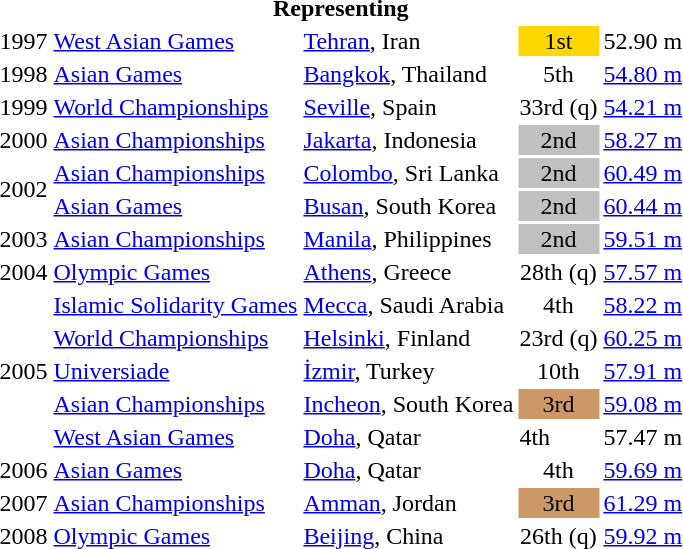<table>
<tr>
<th colspan="6">Representing </th>
</tr>
<tr>
<td>1997</td>
<td><a href='#'>West Asian Games</a></td>
<td><a href='#'>Tehran</a>, Iran</td>
<td bgcolor="gold" align="center">1st</td>
<td>52.90 m</td>
</tr>
<tr>
<td>1998</td>
<td><a href='#'>Asian Games</a></td>
<td><a href='#'>Bangkok</a>, Thailand</td>
<td align="center">5th</td>
<td><a href='#'>54.80 m</a></td>
</tr>
<tr>
<td>1999</td>
<td><a href='#'>World Championships</a></td>
<td><a href='#'>Seville</a>, Spain</td>
<td align="center">33rd (q)</td>
<td><a href='#'>54.21 m</a></td>
</tr>
<tr>
<td>2000</td>
<td><a href='#'>Asian Championships</a></td>
<td><a href='#'>Jakarta</a>, Indonesia</td>
<td bgcolor="silver" align="center">2nd</td>
<td><a href='#'>58.27 m</a></td>
</tr>
<tr>
<td rowspan=2>2002</td>
<td><a href='#'>Asian Championships</a></td>
<td><a href='#'>Colombo</a>, Sri Lanka</td>
<td bgcolor="silver" align="center">2nd</td>
<td><a href='#'>60.49 m</a></td>
</tr>
<tr>
<td><a href='#'>Asian Games</a></td>
<td><a href='#'>Busan</a>, South Korea</td>
<td bgcolor="silver" align="center">2nd</td>
<td><a href='#'>60.44 m</a></td>
</tr>
<tr>
<td>2003</td>
<td><a href='#'>Asian Championships</a></td>
<td><a href='#'>Manila</a>, Philippines</td>
<td bgcolor="silver" align="center">2nd</td>
<td><a href='#'>59.51 m</a></td>
</tr>
<tr>
<td>2004</td>
<td><a href='#'>Olympic Games</a></td>
<td><a href='#'>Athens</a>, Greece</td>
<td align="center">28th (q)</td>
<td><a href='#'>57.57 m</a></td>
</tr>
<tr>
<td rowspan=5>2005</td>
<td><a href='#'>Islamic Solidarity Games</a></td>
<td><a href='#'>Mecca</a>, Saudi Arabia</td>
<td align="center">4th</td>
<td><a href='#'>58.22 m</a></td>
</tr>
<tr>
<td><a href='#'>World Championships</a></td>
<td><a href='#'>Helsinki</a>, Finland</td>
<td align="center">23rd (q)</td>
<td><a href='#'>60.25 m</a></td>
</tr>
<tr>
<td><a href='#'>Universiade</a></td>
<td><a href='#'>İzmir</a>, Turkey</td>
<td align="center">10th</td>
<td><a href='#'>57.91 m</a></td>
</tr>
<tr>
<td><a href='#'>Asian Championships</a></td>
<td><a href='#'>Incheon</a>, South Korea</td>
<td bgcolor="cc9966" align="center">3rd</td>
<td><a href='#'>59.08 m</a></td>
</tr>
<tr>
<td><a href='#'>West Asian Games</a></td>
<td><a href='#'>Doha</a>, Qatar</td>
<td>4th</td>
<td>57.47 m</td>
</tr>
<tr>
<td>2006</td>
<td><a href='#'>Asian Games</a></td>
<td><a href='#'>Doha</a>, Qatar</td>
<td align="center">4th</td>
<td><a href='#'>59.69 m</a></td>
</tr>
<tr>
<td>2007</td>
<td><a href='#'>Asian Championships</a></td>
<td><a href='#'>Amman</a>, Jordan</td>
<td bgcolor="cc9966" align="center">3rd</td>
<td><a href='#'>61.29 m</a></td>
</tr>
<tr>
<td>2008</td>
<td><a href='#'>Olympic Games</a></td>
<td><a href='#'>Beijing</a>, China</td>
<td align="center">26th (q)</td>
<td><a href='#'>59.92 m</a></td>
</tr>
</table>
